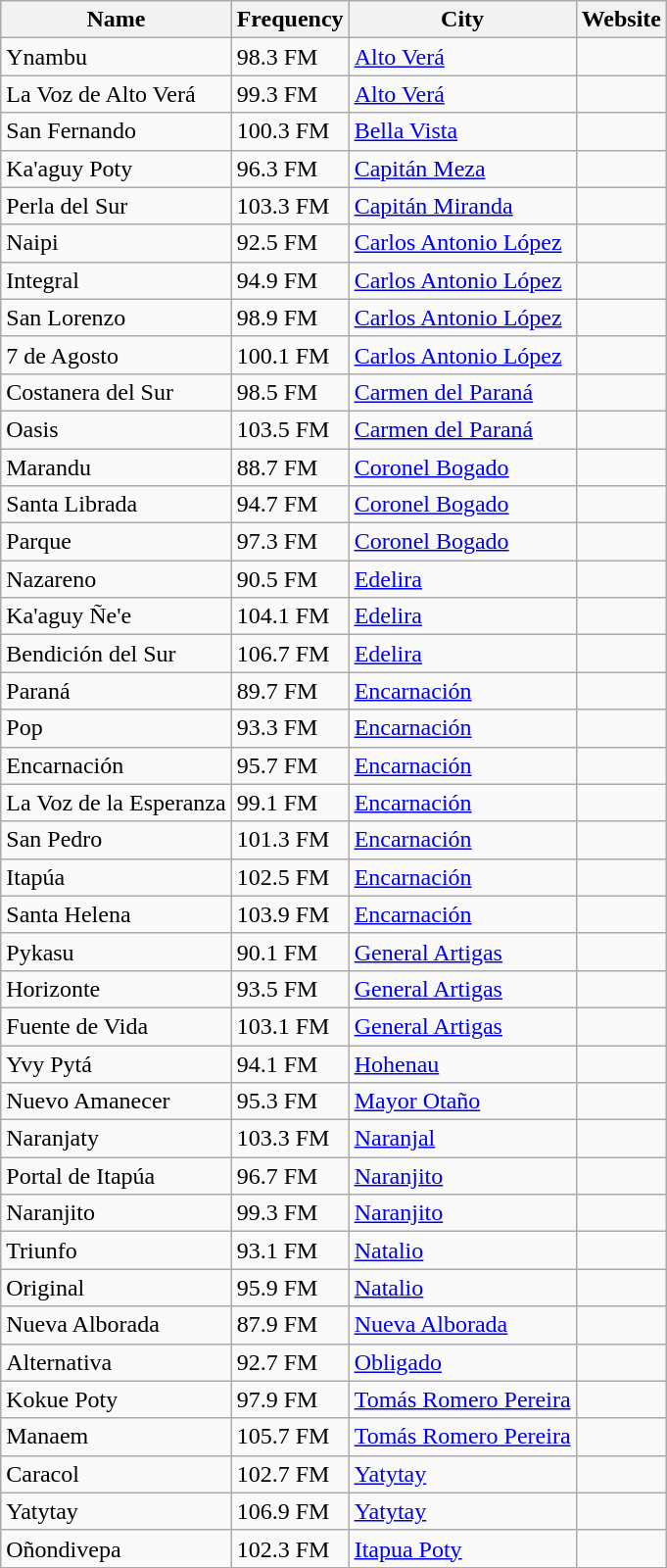<table class="wikitable sortable">
<tr>
<th>Name</th>
<th>Frequency</th>
<th>City</th>
<th>Website</th>
</tr>
<tr>
<td>Ynambu</td>
<td>98.3 FM</td>
<td><a href='#'>Alto Verá</a></td>
<td></td>
</tr>
<tr>
<td>La Voz de Alto Verá</td>
<td>99.3 FM</td>
<td><a href='#'>Alto Verá</a></td>
<td></td>
</tr>
<tr>
<td>San Fernando</td>
<td>100.3 FM</td>
<td><a href='#'>Bella Vista</a></td>
<td></td>
</tr>
<tr>
<td>Ka'aguy Poty</td>
<td>96.3 FM</td>
<td><a href='#'>Capitán Meza</a></td>
<td></td>
</tr>
<tr>
<td>Perla del Sur</td>
<td>103.3 FM</td>
<td><a href='#'>Capitán Miranda</a></td>
<td></td>
</tr>
<tr>
<td>Naipi</td>
<td>92.5 FM</td>
<td><a href='#'>Carlos Antonio López</a></td>
<td></td>
</tr>
<tr>
<td>Integral</td>
<td>94.9 FM</td>
<td><a href='#'>Carlos Antonio López</a></td>
<td></td>
</tr>
<tr>
<td>San Lorenzo</td>
<td>98.9 FM</td>
<td><a href='#'>Carlos Antonio López</a></td>
<td></td>
</tr>
<tr>
<td>7 de Agosto</td>
<td>100.1 FM</td>
<td><a href='#'>Carlos Antonio López</a></td>
<td></td>
</tr>
<tr>
<td>Costanera del Sur</td>
<td>98.5 FM</td>
<td><a href='#'>Carmen del Paraná</a></td>
<td></td>
</tr>
<tr>
<td>Oasis</td>
<td>103.5 FM</td>
<td><a href='#'>Carmen del Paraná</a></td>
<td></td>
</tr>
<tr>
<td>Marandu</td>
<td>88.7 FM</td>
<td><a href='#'>Coronel Bogado</a></td>
<td></td>
</tr>
<tr>
<td>Santa Librada</td>
<td>94.7 FM</td>
<td><a href='#'>Coronel Bogado</a></td>
<td></td>
</tr>
<tr>
<td>Parque</td>
<td>97.3 FM</td>
<td><a href='#'>Coronel Bogado</a></td>
<td></td>
</tr>
<tr>
<td>Nazareno</td>
<td>90.5 FM</td>
<td><a href='#'>Edelira</a></td>
<td></td>
</tr>
<tr>
<td>Ka'aguy Ñe'e</td>
<td>104.1 FM</td>
<td><a href='#'>Edelira</a></td>
<td></td>
</tr>
<tr>
<td>Bendición del Sur</td>
<td>106.7 FM</td>
<td><a href='#'>Edelira</a></td>
<td></td>
</tr>
<tr>
<td>Paraná</td>
<td>89.7 FM</td>
<td><a href='#'>Encarnación</a></td>
<td></td>
</tr>
<tr>
<td>Pop</td>
<td>93.3 FM</td>
<td><a href='#'>Encarnación</a></td>
<td></td>
</tr>
<tr>
<td>Encarnación</td>
<td>95.7 FM</td>
<td><a href='#'>Encarnación</a></td>
<td></td>
</tr>
<tr>
<td>La Voz de la Esperanza</td>
<td>99.1 FM</td>
<td><a href='#'>Encarnación</a></td>
<td></td>
</tr>
<tr>
<td>San Pedro</td>
<td>101.3 FM</td>
<td><a href='#'>Encarnación</a></td>
<td></td>
</tr>
<tr>
<td>Itapúa</td>
<td>102.5 FM</td>
<td><a href='#'>Encarnación</a></td>
<td></td>
</tr>
<tr>
<td>Santa Helena</td>
<td>103.9 FM</td>
<td><a href='#'>Encarnación</a></td>
<td></td>
</tr>
<tr>
<td>Pykasu</td>
<td>90.1 FM</td>
<td><a href='#'>General Artigas</a></td>
<td></td>
</tr>
<tr>
<td>Horizonte</td>
<td>93.5 FM</td>
<td><a href='#'>General Artigas</a></td>
<td></td>
</tr>
<tr>
<td>Fuente de Vida</td>
<td>103.1 FM</td>
<td><a href='#'>General Artigas</a></td>
<td></td>
</tr>
<tr>
<td>Yvy Pytá</td>
<td>94.1 FM</td>
<td><a href='#'>Hohenau</a></td>
<td></td>
</tr>
<tr>
<td>Nuevo Amanecer</td>
<td>95.3 FM</td>
<td><a href='#'>Mayor Otaño</a></td>
<td></td>
</tr>
<tr>
<td>Naranjaty</td>
<td>103.3 FM</td>
<td><a href='#'>Naranjal</a></td>
<td></td>
</tr>
<tr>
<td>Portal de Itapúa</td>
<td>96.7 FM</td>
<td><a href='#'>Naranjito</a></td>
<td></td>
</tr>
<tr>
<td>Naranjito</td>
<td>99.3 FM</td>
<td><a href='#'>Naranjito</a></td>
<td></td>
</tr>
<tr>
<td>Triunfo</td>
<td>93.1 FM</td>
<td><a href='#'>Natalio</a></td>
<td></td>
</tr>
<tr>
<td>Original</td>
<td>95.9 FM</td>
<td><a href='#'>Natalio</a></td>
<td></td>
</tr>
<tr>
<td>Nueva Alborada</td>
<td>87.9 FM</td>
<td><a href='#'>Nueva Alborada</a></td>
<td></td>
</tr>
<tr>
<td>Alternativa</td>
<td>92.7 FM</td>
<td><a href='#'>Obligado</a></td>
<td></td>
</tr>
<tr>
<td>Kokue Poty</td>
<td>97.9 FM</td>
<td><a href='#'>Tomás Romero Pereira</a></td>
<td></td>
</tr>
<tr>
<td>Manaem</td>
<td>105.7 FM</td>
<td><a href='#'>Tomás Romero Pereira</a></td>
<td></td>
</tr>
<tr>
<td>Caracol</td>
<td>102.7 FM</td>
<td><a href='#'>Yatytay</a></td>
<td></td>
</tr>
<tr>
<td>Yatytay</td>
<td>106.9 FM</td>
<td><a href='#'>Yatytay</a></td>
<td></td>
</tr>
<tr>
<td>Oñondivepa</td>
<td>102.3 FM</td>
<td><a href='#'>Itapua Poty</a></td>
<td></td>
</tr>
</table>
